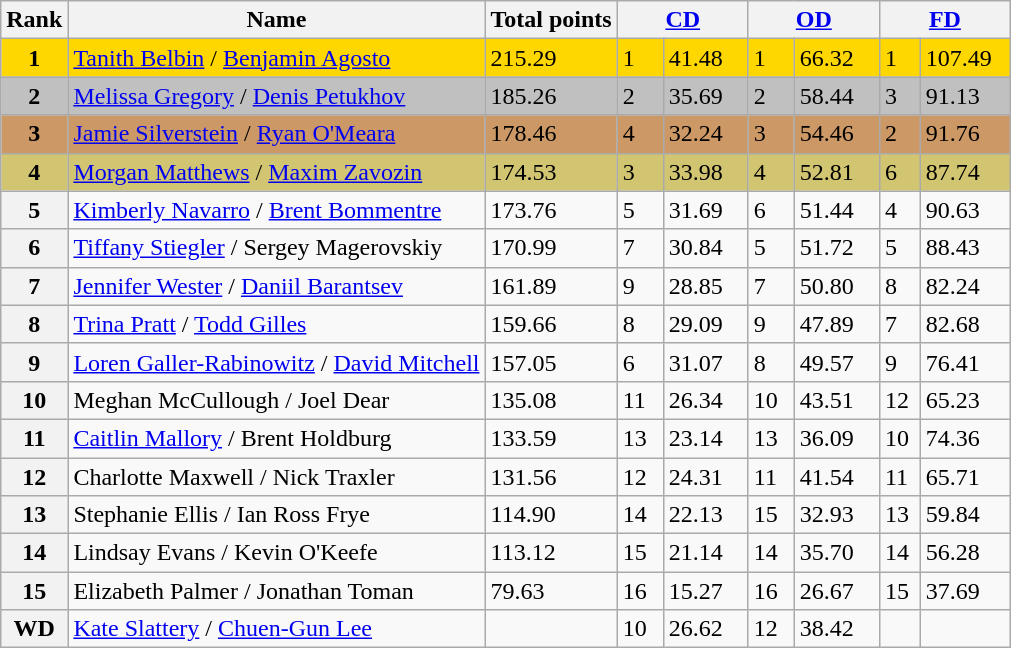<table class="wikitable sortable">
<tr>
<th>Rank</th>
<th>Name</th>
<th>Total points</th>
<th colspan="2" width="80px"><a href='#'>CD</a></th>
<th colspan="2" width="80px"><a href='#'>OD</a></th>
<th colspan="2" width="80px"><a href='#'>FD</a></th>
</tr>
<tr bgcolor="gold">
<td align="center"><strong>1</strong></td>
<td><a href='#'>Tanith Belbin</a> / <a href='#'>Benjamin Agosto</a></td>
<td>215.29</td>
<td>1</td>
<td>41.48</td>
<td>1</td>
<td>66.32</td>
<td>1</td>
<td>107.49</td>
</tr>
<tr bgcolor="silver">
<td align="center"><strong>2</strong></td>
<td><a href='#'>Melissa Gregory</a> / <a href='#'>Denis Petukhov</a></td>
<td>185.26</td>
<td>2</td>
<td>35.69</td>
<td>2</td>
<td>58.44</td>
<td>3</td>
<td>91.13</td>
</tr>
<tr bgcolor="cc9966">
<td align="center"><strong>3</strong></td>
<td><a href='#'>Jamie Silverstein</a> / <a href='#'>Ryan O'Meara</a></td>
<td>178.46</td>
<td>4</td>
<td>32.24</td>
<td>3</td>
<td>54.46</td>
<td>2</td>
<td>91.76</td>
</tr>
<tr bgcolor="#d1c571">
<td align="center"><strong>4</strong></td>
<td><a href='#'>Morgan Matthews</a> / <a href='#'>Maxim Zavozin</a></td>
<td>174.53</td>
<td>3</td>
<td>33.98</td>
<td>4</td>
<td>52.81</td>
<td>6</td>
<td>87.74</td>
</tr>
<tr>
<th>5</th>
<td><a href='#'>Kimberly Navarro</a> / <a href='#'>Brent Bommentre</a></td>
<td>173.76</td>
<td>5</td>
<td>31.69</td>
<td>6</td>
<td>51.44</td>
<td>4</td>
<td>90.63</td>
</tr>
<tr>
<th>6</th>
<td><a href='#'>Tiffany Stiegler</a> / Sergey Magerovskiy</td>
<td>170.99</td>
<td>7</td>
<td>30.84</td>
<td>5</td>
<td>51.72</td>
<td>5</td>
<td>88.43</td>
</tr>
<tr>
<th>7</th>
<td><a href='#'>Jennifer Wester</a> / <a href='#'>Daniil Barantsev</a></td>
<td>161.89</td>
<td>9</td>
<td>28.85</td>
<td>7</td>
<td>50.80</td>
<td>8</td>
<td>82.24</td>
</tr>
<tr>
<th>8</th>
<td><a href='#'>Trina Pratt</a> / <a href='#'>Todd Gilles</a></td>
<td>159.66</td>
<td>8</td>
<td>29.09</td>
<td>9</td>
<td>47.89</td>
<td>7</td>
<td>82.68</td>
</tr>
<tr>
<th>9</th>
<td><a href='#'>Loren Galler-Rabinowitz</a> / <a href='#'>David Mitchell</a></td>
<td>157.05</td>
<td>6</td>
<td>31.07</td>
<td>8</td>
<td>49.57</td>
<td>9</td>
<td>76.41</td>
</tr>
<tr>
<th>10</th>
<td>Meghan McCullough / Joel Dear</td>
<td>135.08</td>
<td>11</td>
<td>26.34</td>
<td>10</td>
<td>43.51</td>
<td>12</td>
<td>65.23</td>
</tr>
<tr>
<th>11</th>
<td><a href='#'>Caitlin Mallory</a> / Brent Holdburg</td>
<td>133.59</td>
<td>13</td>
<td>23.14</td>
<td>13</td>
<td>36.09</td>
<td>10</td>
<td>74.36</td>
</tr>
<tr>
<th>12</th>
<td>Charlotte Maxwell / Nick Traxler</td>
<td>131.56</td>
<td>12</td>
<td>24.31</td>
<td>11</td>
<td>41.54</td>
<td>11</td>
<td>65.71</td>
</tr>
<tr>
<th>13</th>
<td>Stephanie Ellis / Ian Ross Frye</td>
<td>114.90</td>
<td>14</td>
<td>22.13</td>
<td>15</td>
<td>32.93</td>
<td>13</td>
<td>59.84</td>
</tr>
<tr>
<th>14</th>
<td>Lindsay Evans / Kevin O'Keefe</td>
<td>113.12</td>
<td>15</td>
<td>21.14</td>
<td>14</td>
<td>35.70</td>
<td>14</td>
<td>56.28</td>
</tr>
<tr>
<th>15</th>
<td>Elizabeth Palmer / Jonathan Toman</td>
<td>79.63</td>
<td>16</td>
<td>15.27</td>
<td>16</td>
<td>26.67</td>
<td>15</td>
<td>37.69</td>
</tr>
<tr>
<th>WD</th>
<td><a href='#'>Kate Slattery</a> / <a href='#'>Chuen-Gun Lee</a></td>
<td></td>
<td>10</td>
<td>26.62</td>
<td>12</td>
<td>38.42</td>
<td></td>
<td></td>
</tr>
</table>
